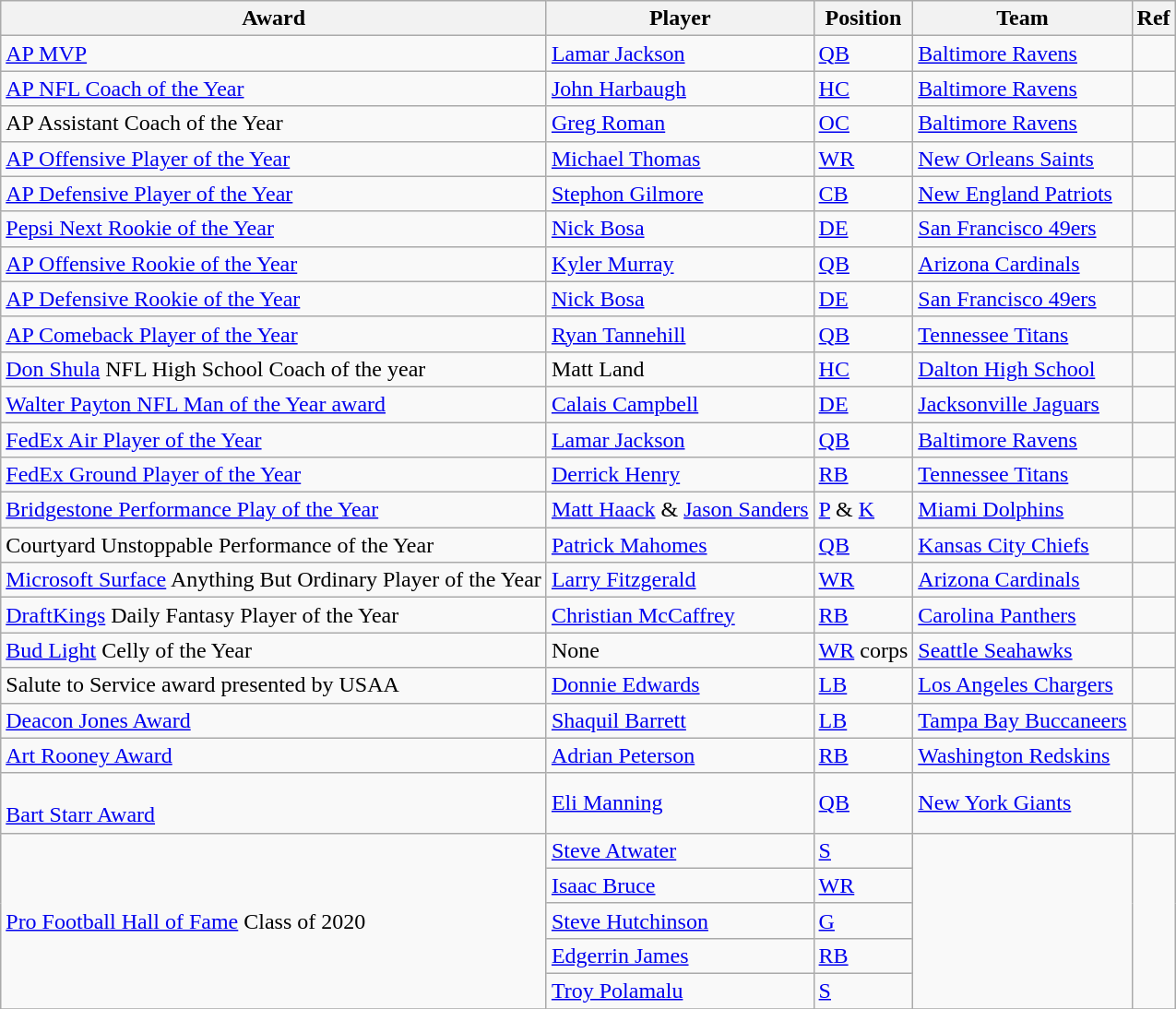<table class="wikitable sortable">
<tr>
<th>Award</th>
<th>Player</th>
<th>Position</th>
<th>Team</th>
<th>Ref</th>
</tr>
<tr>
<td><a href='#'>AP MVP</a></td>
<td><a href='#'>Lamar Jackson</a></td>
<td><a href='#'>QB</a></td>
<td><a href='#'>Baltimore Ravens</a></td>
<td></td>
</tr>
<tr>
<td><a href='#'>AP NFL Coach of the Year</a></td>
<td><a href='#'>John Harbaugh</a></td>
<td><a href='#'>HC</a></td>
<td><a href='#'>Baltimore Ravens</a></td>
<td></td>
</tr>
<tr>
<td>AP Assistant Coach of the Year</td>
<td><a href='#'>Greg Roman</a></td>
<td><a href='#'>OC</a></td>
<td><a href='#'>Baltimore Ravens</a></td>
<td></td>
</tr>
<tr>
<td><a href='#'>AP Offensive Player of the Year</a></td>
<td><a href='#'>Michael Thomas</a></td>
<td><a href='#'>WR</a></td>
<td><a href='#'>New Orleans Saints</a></td>
<td></td>
</tr>
<tr>
<td><a href='#'>AP Defensive Player of the Year</a></td>
<td><a href='#'>Stephon Gilmore</a></td>
<td><a href='#'>CB</a></td>
<td><a href='#'>New England Patriots</a></td>
<td></td>
</tr>
<tr>
<td><a href='#'>Pepsi Next Rookie of the Year</a></td>
<td><a href='#'>Nick Bosa</a></td>
<td><a href='#'>DE</a></td>
<td><a href='#'>San Francisco 49ers</a></td>
<td></td>
</tr>
<tr>
<td><a href='#'>AP Offensive Rookie of the Year</a></td>
<td><a href='#'>Kyler Murray</a></td>
<td><a href='#'>QB</a></td>
<td><a href='#'>Arizona Cardinals</a></td>
<td></td>
</tr>
<tr>
<td><a href='#'>AP Defensive Rookie of the Year</a></td>
<td><a href='#'>Nick Bosa</a></td>
<td><a href='#'>DE</a></td>
<td><a href='#'>San Francisco 49ers</a></td>
<td></td>
</tr>
<tr>
<td><a href='#'>AP Comeback Player of the Year</a></td>
<td><a href='#'>Ryan Tannehill</a></td>
<td><a href='#'>QB</a></td>
<td><a href='#'>Tennessee Titans</a></td>
<td></td>
</tr>
<tr>
<td><a href='#'>Don Shula</a> NFL High School Coach of the year</td>
<td>Matt Land</td>
<td><a href='#'>HC</a></td>
<td><a href='#'>Dalton High School</a></td>
<td></td>
</tr>
<tr>
<td><a href='#'>Walter Payton NFL Man of the Year award</a></td>
<td><a href='#'>Calais Campbell</a></td>
<td><a href='#'>DE</a></td>
<td><a href='#'>Jacksonville Jaguars</a></td>
<td></td>
</tr>
<tr>
<td><a href='#'>FedEx Air Player of the Year</a></td>
<td><a href='#'>Lamar Jackson</a></td>
<td><a href='#'>QB</a></td>
<td><a href='#'>Baltimore Ravens</a></td>
<td></td>
</tr>
<tr>
<td><a href='#'>FedEx Ground Player of the Year</a></td>
<td><a href='#'>Derrick Henry</a></td>
<td><a href='#'>RB</a></td>
<td><a href='#'>Tennessee Titans</a></td>
<td></td>
</tr>
<tr>
<td><a href='#'>Bridgestone Performance Play of the Year</a></td>
<td><a href='#'>Matt Haack</a> & <a href='#'>Jason Sanders</a></td>
<td><a href='#'>P</a> & <a href='#'>K</a></td>
<td><a href='#'>Miami Dolphins</a></td>
<td></td>
</tr>
<tr>
<td>Courtyard Unstoppable Performance of the Year</td>
<td><a href='#'>Patrick Mahomes</a></td>
<td><a href='#'>QB</a></td>
<td><a href='#'>Kansas City Chiefs</a></td>
<td></td>
</tr>
<tr>
<td><a href='#'>Microsoft Surface</a> Anything But Ordinary Player of the Year</td>
<td><a href='#'>Larry Fitzgerald</a></td>
<td><a href='#'>WR</a></td>
<td><a href='#'>Arizona Cardinals</a></td>
<td></td>
</tr>
<tr>
<td><a href='#'>DraftKings</a> Daily Fantasy Player of the Year</td>
<td><a href='#'>Christian McCaffrey</a></td>
<td><a href='#'>RB</a></td>
<td><a href='#'>Carolina Panthers</a></td>
<td></td>
</tr>
<tr>
<td><a href='#'>Bud Light</a> Celly of the Year</td>
<td>None</td>
<td><a href='#'>WR</a> corps</td>
<td><a href='#'>Seattle Seahawks</a></td>
<td></td>
</tr>
<tr>
<td>Salute to Service award presented by USAA</td>
<td><a href='#'>Donnie Edwards</a></td>
<td><a href='#'>LB</a></td>
<td><a href='#'>Los Angeles Chargers</a></td>
<td></td>
</tr>
<tr>
<td><a href='#'>Deacon Jones Award</a></td>
<td><a href='#'>Shaquil Barrett</a></td>
<td><a href='#'>LB</a></td>
<td><a href='#'>Tampa Bay Buccaneers</a></td>
<td></td>
</tr>
<tr>
<td><a href='#'>Art Rooney Award</a></td>
<td><a href='#'>Adrian Peterson</a></td>
<td><a href='#'>RB</a></td>
<td><a href='#'>Washington Redskins</a></td>
<td></td>
</tr>
<tr>
<td><br><a href='#'>Bart Starr Award</a></td>
<td><a href='#'>Eli Manning</a></td>
<td><a href='#'>QB</a></td>
<td><a href='#'>New York Giants</a></td>
<td></td>
</tr>
<tr>
<td rowspan="5"><a href='#'>Pro Football Hall of Fame</a> Class of 2020</td>
<td><a href='#'>Steve Atwater</a></td>
<td><a href='#'>S</a></td>
<td rowspan="5"></td>
<td rowspan="5"></td>
</tr>
<tr>
<td><a href='#'>Isaac Bruce</a></td>
<td><a href='#'>WR</a></td>
</tr>
<tr>
<td><a href='#'>Steve Hutchinson</a></td>
<td><a href='#'>G</a></td>
</tr>
<tr>
<td><a href='#'>Edgerrin James</a></td>
<td><a href='#'>RB</a></td>
</tr>
<tr>
<td><a href='#'>Troy Polamalu</a></td>
<td><a href='#'>S</a></td>
</tr>
<tr>
</tr>
</table>
